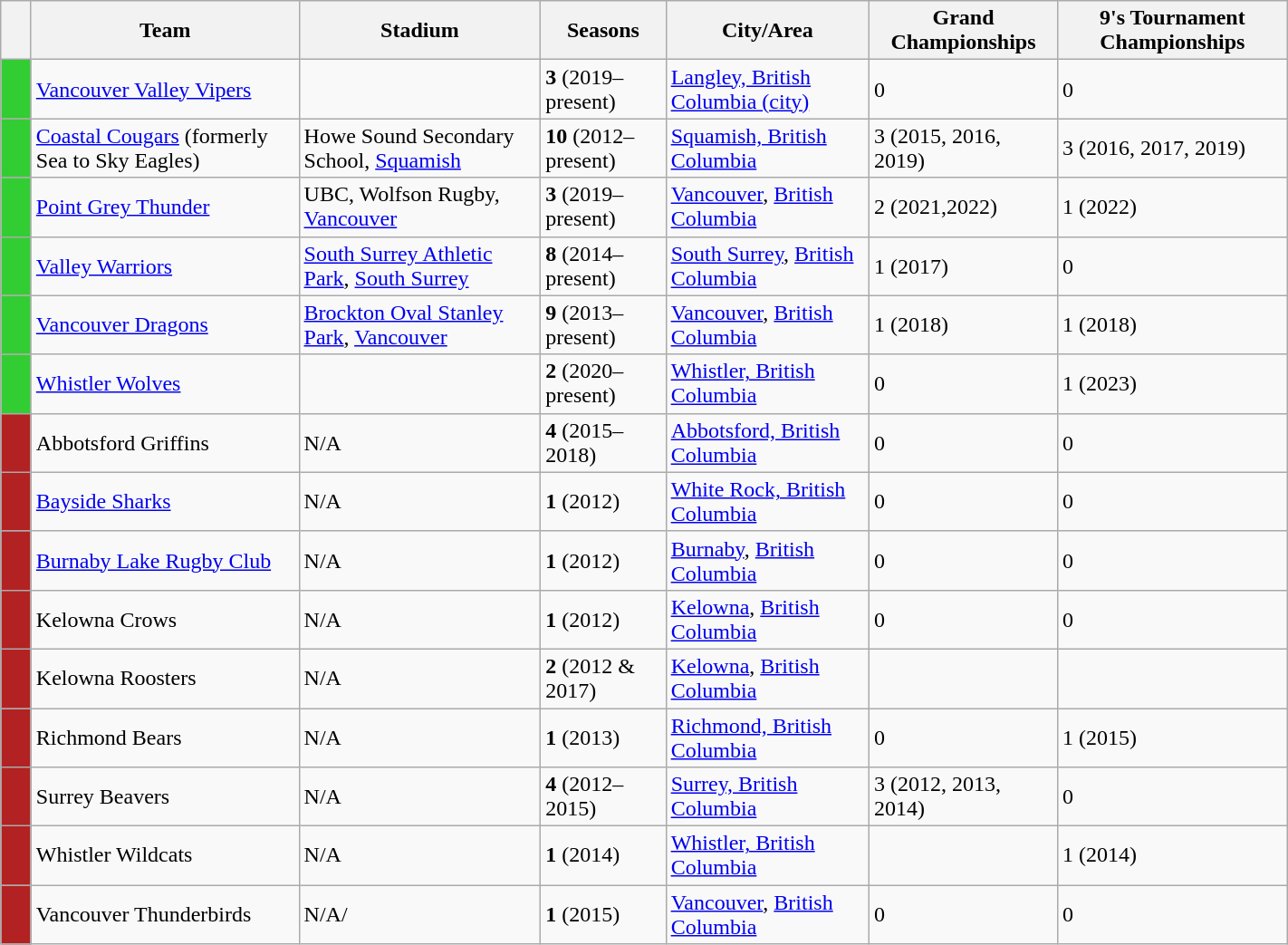<table style="width:75%;" class="wikitable sortable">
<tr>
<th style="width:15px;" class="unsortable"></th>
<th>Team</th>
<th>Stadium</th>
<th>Seasons</th>
<th>City/Area</th>
<th>Grand Championships</th>
<th>9's Tournament Championships</th>
</tr>
<tr>
<td style="background:#32CD32;"></td>
<td> <a href='#'>Vancouver Valley Vipers</a></td>
<td></td>
<td><strong>3</strong> (2019–present)</td>
<td><a href='#'>Langley, British Columbia (city)</a></td>
<td>0</td>
<td>0</td>
</tr>
<tr>
<td style="background:#32CD32;"></td>
<td> <a href='#'>Coastal Cougars</a> (formerly Sea to Sky Eagles)</td>
<td>Howe Sound Secondary School, <a href='#'>Squamish</a></td>
<td><strong>10</strong> (2012–present)</td>
<td><a href='#'>Squamish, British Columbia</a></td>
<td>3 (2015, 2016, 2019)</td>
<td>3 (2016, 2017, 2019)</td>
</tr>
<tr>
<td style="background:#32CD32;"></td>
<td> <a href='#'>Point Grey Thunder</a></td>
<td>UBC, Wolfson Rugby, <a href='#'>Vancouver</a></td>
<td><strong>3</strong> (2019–present)</td>
<td><a href='#'>Vancouver</a>, <a href='#'>British Columbia</a></td>
<td>2 (2021,2022)</td>
<td>1 (2022)</td>
</tr>
<tr>
<td style="background:#32CD32;"></td>
<td> <a href='#'>Valley Warriors</a></td>
<td><a href='#'>South Surrey Athletic Park</a>, <a href='#'>South Surrey</a></td>
<td><strong>8</strong> (2014–present)</td>
<td><a href='#'>South Surrey</a>, <a href='#'>British Columbia</a></td>
<td>1 (2017)</td>
<td>0</td>
</tr>
<tr>
<td style="background:#32CD32;"></td>
<td> <a href='#'>Vancouver Dragons</a></td>
<td><a href='#'>Brockton Oval Stanley Park</a>, <a href='#'>Vancouver</a></td>
<td><strong>9</strong> (2013–present)</td>
<td><a href='#'>Vancouver</a>, <a href='#'>British Columbia</a></td>
<td>1 (2018)</td>
<td>1 (2018)</td>
</tr>
<tr>
<td style="background:#32CD32;"></td>
<td><a href='#'>Whistler Wolves</a></td>
<td></td>
<td><strong>2</strong> (2020–present)</td>
<td><a href='#'>Whistler, British Columbia</a></td>
<td>0</td>
<td>1 (2023)</td>
</tr>
<tr>
<td style="background:#B22222;"></td>
<td>Abbotsford Griffins</td>
<td>N/A</td>
<td><strong>4</strong> (2015–2018)</td>
<td><a href='#'>Abbotsford, British Columbia</a></td>
<td>0</td>
<td>0</td>
</tr>
<tr>
<td style="background:#B22222;"></td>
<td><a href='#'>Bayside Sharks</a></td>
<td>N/A</td>
<td><strong>1</strong> (2012)</td>
<td><a href='#'>White Rock, British Columbia</a></td>
<td>0</td>
<td>0</td>
</tr>
<tr>
<td style="background:#B22222;"></td>
<td><a href='#'>Burnaby Lake Rugby Club</a></td>
<td>N/A</td>
<td><strong>1</strong> (2012)</td>
<td><a href='#'>Burnaby</a>, <a href='#'>British Columbia</a></td>
<td>0</td>
<td>0</td>
</tr>
<tr>
<td style="background:#B22222;"></td>
<td>Kelowna Crows</td>
<td>N/A</td>
<td><strong>1</strong> (2012)</td>
<td><a href='#'>Kelowna</a>, <a href='#'>British Columbia</a></td>
<td>0</td>
<td>0</td>
</tr>
<tr>
<td style="background:#B22222;"></td>
<td>Kelowna Roosters</td>
<td>N/A</td>
<td><strong>2</strong> (2012 & 2017)</td>
<td><a href='#'>Kelowna</a>, <a href='#'>British Columbia</a></td>
<td></td>
<td></td>
</tr>
<tr>
<td style="background:#B22222;"></td>
<td>Richmond Bears</td>
<td>N/A</td>
<td><strong>1</strong> (2013)</td>
<td><a href='#'>Richmond, British Columbia</a></td>
<td>0</td>
<td>1 (2015)</td>
</tr>
<tr>
<td style="background:#B22222;"></td>
<td>Surrey Beavers</td>
<td>N/A</td>
<td><strong>4</strong> (2012–2015)</td>
<td><a href='#'>Surrey, British Columbia</a></td>
<td>3 (2012, 2013, 2014)</td>
<td>0</td>
</tr>
<tr>
<td style="background:#B22222;"></td>
<td>Whistler Wildcats</td>
<td>N/A</td>
<td><strong>1</strong> (2014)</td>
<td><a href='#'>Whistler, British Columbia</a></td>
<td></td>
<td>1 (2014)</td>
</tr>
<tr>
<td style="background:#B22222;"></td>
<td>Vancouver Thunderbirds</td>
<td>N/A/</td>
<td><strong>1</strong> (2015)</td>
<td><a href='#'>Vancouver</a>, <a href='#'>British Columbia</a></td>
<td>0</td>
<td>0</td>
</tr>
</table>
